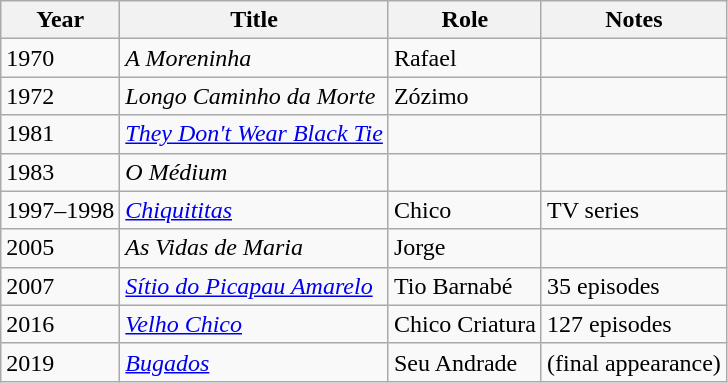<table class="wikitable">
<tr>
<th>Year</th>
<th>Title</th>
<th>Role</th>
<th>Notes</th>
</tr>
<tr>
<td>1970</td>
<td><em>A Moreninha</em></td>
<td>Rafael</td>
<td></td>
</tr>
<tr>
<td>1972</td>
<td><em>Longo Caminho da Morte</em></td>
<td>Zózimo</td>
<td></td>
</tr>
<tr>
<td>1981</td>
<td><em><a href='#'>They Don't Wear Black Tie</a></em></td>
<td></td>
<td></td>
</tr>
<tr>
<td>1983</td>
<td><em>O Médium</em></td>
<td></td>
<td></td>
</tr>
<tr>
<td>1997–1998</td>
<td><em><a href='#'>Chiquititas</a></em></td>
<td>Chico</td>
<td>TV series</td>
</tr>
<tr>
<td>2005</td>
<td><em>As Vidas de Maria</em></td>
<td>Jorge</td>
<td></td>
</tr>
<tr>
<td>2007</td>
<td><em><a href='#'>Sítio do Picapau Amarelo</a></em></td>
<td>Tio Barnabé</td>
<td>35 episodes</td>
</tr>
<tr>
<td>2016</td>
<td><em><a href='#'>Velho Chico</a></em></td>
<td>Chico Criatura</td>
<td>127 episodes</td>
</tr>
<tr>
<td>2019</td>
<td><em><a href='#'>Bugados</a></em></td>
<td>Seu Andrade</td>
<td>(final appearance)</td>
</tr>
</table>
